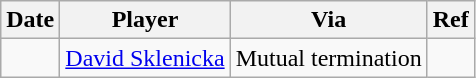<table class="wikitable">
<tr>
<th>Date</th>
<th>Player</th>
<th>Via</th>
<th>Ref</th>
</tr>
<tr>
<td></td>
<td><a href='#'>David Sklenicka</a></td>
<td>Mutual termination</td>
<td></td>
</tr>
</table>
